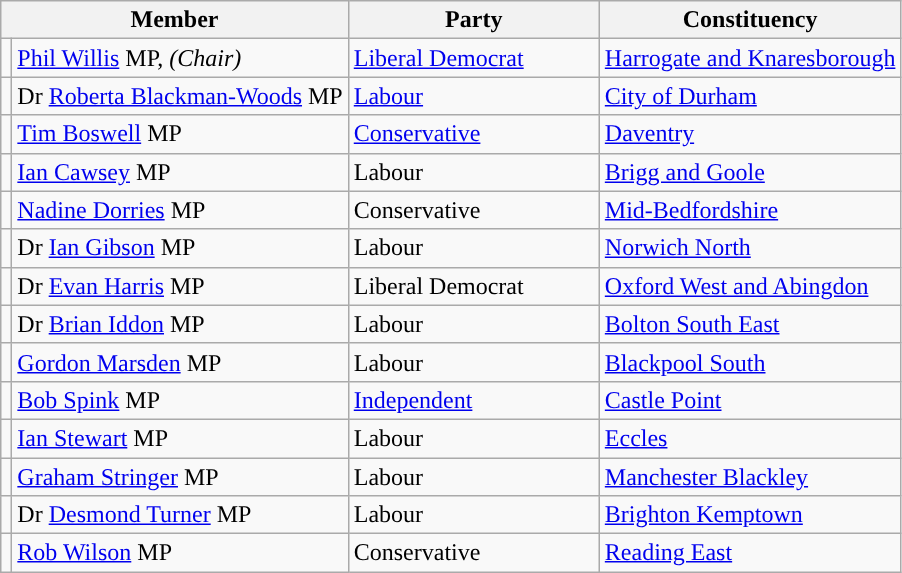<table class="wikitable">
<tr>
<th width="160px" colspan="2">Member</th>
<th width="160px" colspan="1">Party</th>
<th width="160px" colspan="2">Constituency</th>
</tr>
<tr>
<td style="color:inherit;background:"></td>
<td><a href='#'>Phil Willis</a> MP, <em>(Chair)</em></td>
<td><a href='#'>Liberal Democrat</a></td>
<td><a href='#'>Harrogate and Knaresborough</a></td>
</tr>
<tr>
<td style="color:inherit;background:"></td>
<td>Dr <a href='#'>Roberta Blackman-Woods</a> MP</td>
<td><a href='#'>Labour</a></td>
<td><a href='#'>City of Durham</a></td>
</tr>
<tr>
<td style="color:inherit;background:"></td>
<td><a href='#'>Tim Boswell</a> MP</td>
<td><a href='#'>Conservative</a></td>
<td><a href='#'>Daventry</a></td>
</tr>
<tr>
<td style="color:inherit;background:"></td>
<td><a href='#'>Ian Cawsey</a> MP</td>
<td>Labour</td>
<td><a href='#'>Brigg and Goole</a></td>
</tr>
<tr>
<td style="color:inherit;background:"></td>
<td><a href='#'>Nadine Dorries</a> MP</td>
<td>Conservative</td>
<td><a href='#'>Mid-Bedfordshire</a></td>
</tr>
<tr>
<td style="color:inherit;background:"></td>
<td>Dr <a href='#'>Ian Gibson</a> MP</td>
<td>Labour</td>
<td><a href='#'>Norwich North</a></td>
</tr>
<tr>
<td style="color:inherit;background:"></td>
<td>Dr <a href='#'>Evan Harris</a> MP</td>
<td>Liberal Democrat</td>
<td><a href='#'>Oxford West and Abingdon</a></td>
</tr>
<tr>
<td style="color:inherit;background:"></td>
<td>Dr <a href='#'>Brian Iddon</a> MP</td>
<td>Labour</td>
<td><a href='#'>Bolton South East</a></td>
</tr>
<tr>
<td style="color:inherit;background:"></td>
<td><a href='#'>Gordon Marsden</a> MP</td>
<td>Labour</td>
<td><a href='#'>Blackpool South</a></td>
</tr>
<tr>
<td style="color:inherit;background:"></td>
<td><a href='#'>Bob Spink</a> MP</td>
<td><a href='#'>Independent</a></td>
<td><a href='#'>Castle Point</a></td>
</tr>
<tr>
<td style="color:inherit;background:"></td>
<td><a href='#'>Ian Stewart</a> MP</td>
<td>Labour</td>
<td><a href='#'>Eccles</a></td>
</tr>
<tr>
<td style="color:inherit;background:"></td>
<td><a href='#'>Graham Stringer</a> MP</td>
<td>Labour</td>
<td><a href='#'>Manchester Blackley</a></td>
</tr>
<tr>
<td style="color:inherit;background:"></td>
<td>Dr <a href='#'>Desmond Turner</a> MP</td>
<td>Labour</td>
<td><a href='#'>Brighton Kemptown</a></td>
</tr>
<tr>
<td style="color:inherit;background:"></td>
<td><a href='#'>Rob Wilson</a> MP</td>
<td>Conservative</td>
<td><a href='#'>Reading East</a></td>
</tr>
</table>
